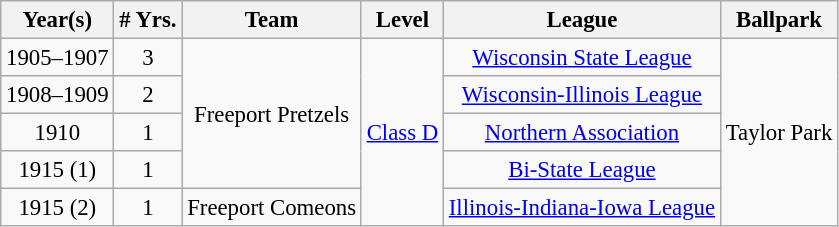<table class="wikitable" style="text-align:center; font-size: 95%;">
<tr>
<th>Year(s)</th>
<th># Yrs.</th>
<th>Team</th>
<th>Level</th>
<th>League</th>
<th>Ballpark</th>
</tr>
<tr>
<td>1905–1907</td>
<td>3</td>
<td rowspan=4>Freeport Pretzels</td>
<td rowspan=5><a href='#'>Class D</a></td>
<td><a href='#'>Wisconsin State League</a></td>
<td rowspan=5>Taylor Park</td>
</tr>
<tr>
<td>1908–1909</td>
<td>2</td>
<td><a href='#'>Wisconsin-Illinois League</a></td>
</tr>
<tr>
<td>1910</td>
<td>1</td>
<td><a href='#'>Northern Association</a></td>
</tr>
<tr>
<td>1915 (1)</td>
<td>1</td>
<td><a href='#'>Bi-State League</a></td>
</tr>
<tr>
<td>1915 (2)</td>
<td>1</td>
<td>Freeport Comeons</td>
<td><a href='#'>Illinois-Indiana-Iowa League</a></td>
</tr>
</table>
